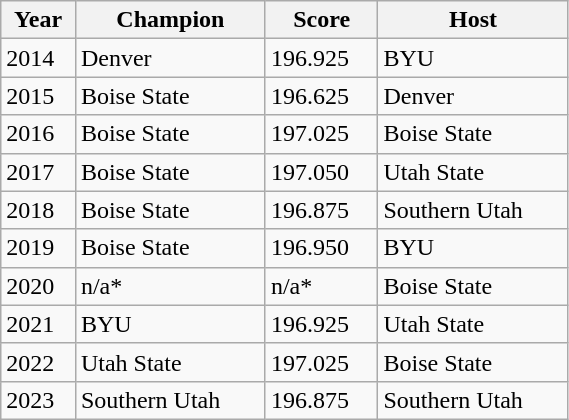<table class="wikitable"  style="width:30%;">
<tr>
<th>Year</th>
<th>Champion</th>
<th>Score</th>
<th>Host</th>
</tr>
<tr>
<td>2014</td>
<td>Denver</td>
<td>196.925</td>
<td>BYU</td>
</tr>
<tr>
<td>2015</td>
<td>Boise State</td>
<td>196.625</td>
<td>Denver</td>
</tr>
<tr>
<td>2016</td>
<td>Boise State</td>
<td>197.025</td>
<td>Boise State</td>
</tr>
<tr>
<td>2017</td>
<td>Boise State</td>
<td>197.050</td>
<td>Utah State</td>
</tr>
<tr>
<td>2018</td>
<td>Boise State</td>
<td>196.875</td>
<td>Southern Utah</td>
</tr>
<tr>
<td>2019</td>
<td>Boise State</td>
<td>196.950</td>
<td>BYU</td>
</tr>
<tr>
<td>2020</td>
<td>n/a*</td>
<td>n/a*</td>
<td>Boise State</td>
</tr>
<tr>
<td>2021</td>
<td>BYU</td>
<td>196.925</td>
<td>Utah State</td>
</tr>
<tr>
<td>2022</td>
<td>Utah State</td>
<td>197.025</td>
<td>Boise State</td>
</tr>
<tr>
<td>2023</td>
<td>Southern Utah</td>
<td>196.875</td>
<td>Southern Utah</td>
</tr>
</table>
